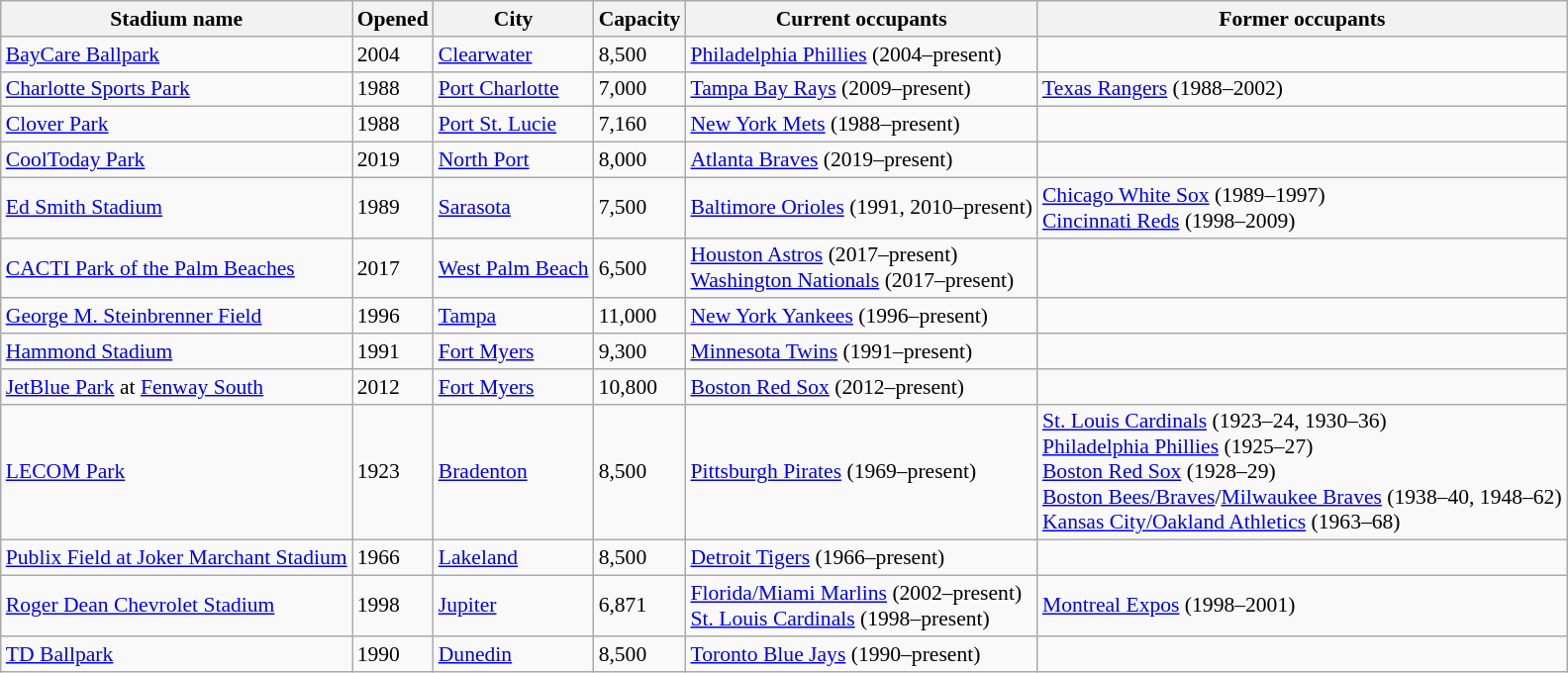<table class="wikitable sortable" style="font-size: 90%">
<tr>
<th>Stadium name</th>
<th>Opened</th>
<th>City</th>
<th>Capacity</th>
<th>Current occupants</th>
<th>Former occupants</th>
</tr>
<tr>
<td><a href='#'>BayCare Ballpark</a></td>
<td>2004</td>
<td><a href='#'>Clearwater</a></td>
<td>8,500</td>
<td><a href='#'>Philadelphia Phillies</a> (2004–present)</td>
<td></td>
</tr>
<tr>
<td><a href='#'>Charlotte Sports Park</a></td>
<td>1988</td>
<td><a href='#'>Port Charlotte</a></td>
<td>7,000</td>
<td><a href='#'>Tampa Bay Rays</a> (2009–present)</td>
<td><a href='#'>Texas Rangers</a> (1988–2002)</td>
</tr>
<tr>
<td><a href='#'>Clover Park</a></td>
<td>1988</td>
<td><a href='#'>Port St. Lucie</a></td>
<td>7,160</td>
<td><a href='#'>New York Mets</a> (1988–present)</td>
<td></td>
</tr>
<tr>
<td><a href='#'>CoolToday Park</a></td>
<td>2019</td>
<td><a href='#'>North Port</a></td>
<td>8,000</td>
<td><a href='#'>Atlanta Braves</a> (2019–present)</td>
<td></td>
</tr>
<tr>
<td><a href='#'>Ed Smith Stadium</a></td>
<td>1989</td>
<td><a href='#'>Sarasota</a></td>
<td>7,500</td>
<td><a href='#'>Baltimore Orioles</a> (1991, 2010–present)</td>
<td><a href='#'>Chicago White Sox</a> (1989–1997)<br><a href='#'>Cincinnati Reds</a> (1998–2009)</td>
</tr>
<tr>
<td><a href='#'>CACTI Park of the Palm Beaches</a></td>
<td>2017</td>
<td><a href='#'>West Palm Beach</a></td>
<td>6,500</td>
<td><a href='#'>Houston Astros</a> (2017–present)<br><a href='#'>Washington Nationals</a> (2017–present)</td>
<td></td>
</tr>
<tr>
<td><a href='#'>George M. Steinbrenner Field</a></td>
<td>1996</td>
<td><a href='#'>Tampa</a></td>
<td>11,000</td>
<td><a href='#'>New York Yankees</a> (1996–present)</td>
<td></td>
</tr>
<tr>
<td><a href='#'>Hammond Stadium</a></td>
<td>1991</td>
<td><a href='#'>Fort Myers</a></td>
<td>9,300</td>
<td><a href='#'>Minnesota Twins</a> (1991–present)</td>
<td></td>
</tr>
<tr>
<td><a href='#'>JetBlue Park</a> at <a href='#'>Fenway South</a></td>
<td>2012</td>
<td><a href='#'>Fort Myers</a></td>
<td>10,800</td>
<td><a href='#'>Boston Red Sox</a> (2012–present)</td>
<td></td>
</tr>
<tr>
<td><a href='#'>LECOM Park</a></td>
<td>1923</td>
<td><a href='#'>Bradenton</a></td>
<td>8,500</td>
<td><a href='#'>Pittsburgh Pirates</a> (1969–present)</td>
<td><a href='#'>St. Louis Cardinals</a> (1923–24, 1930–36)<br><a href='#'>Philadelphia Phillies</a> (1925–27)<br><a href='#'>Boston Red Sox</a> (1928–29)<br><a href='#'>Boston Bees/Braves</a>/<a href='#'>Milwaukee Braves</a> (1938–40, 1948–62)<br><a href='#'>Kansas City/Oakland Athletics</a> (1963–68)</td>
</tr>
<tr>
<td><a href='#'>Publix Field at Joker Marchant Stadium</a></td>
<td>1966</td>
<td><a href='#'>Lakeland</a></td>
<td>8,500</td>
<td><a href='#'>Detroit Tigers</a> (1966–present)</td>
<td></td>
</tr>
<tr>
<td><a href='#'>Roger Dean Chevrolet Stadium</a></td>
<td>1998</td>
<td><a href='#'>Jupiter</a></td>
<td>6,871</td>
<td><a href='#'>Florida/Miami Marlins</a> (2002–present)<br><a href='#'>St. Louis Cardinals</a> (1998–present)</td>
<td><a href='#'>Montreal Expos</a> (1998–2001)</td>
</tr>
<tr>
<td><a href='#'>TD Ballpark</a></td>
<td>1990</td>
<td><a href='#'>Dunedin</a></td>
<td>8,500</td>
<td><a href='#'>Toronto Blue Jays</a> (1990–present)</td>
<td></td>
</tr>
</table>
